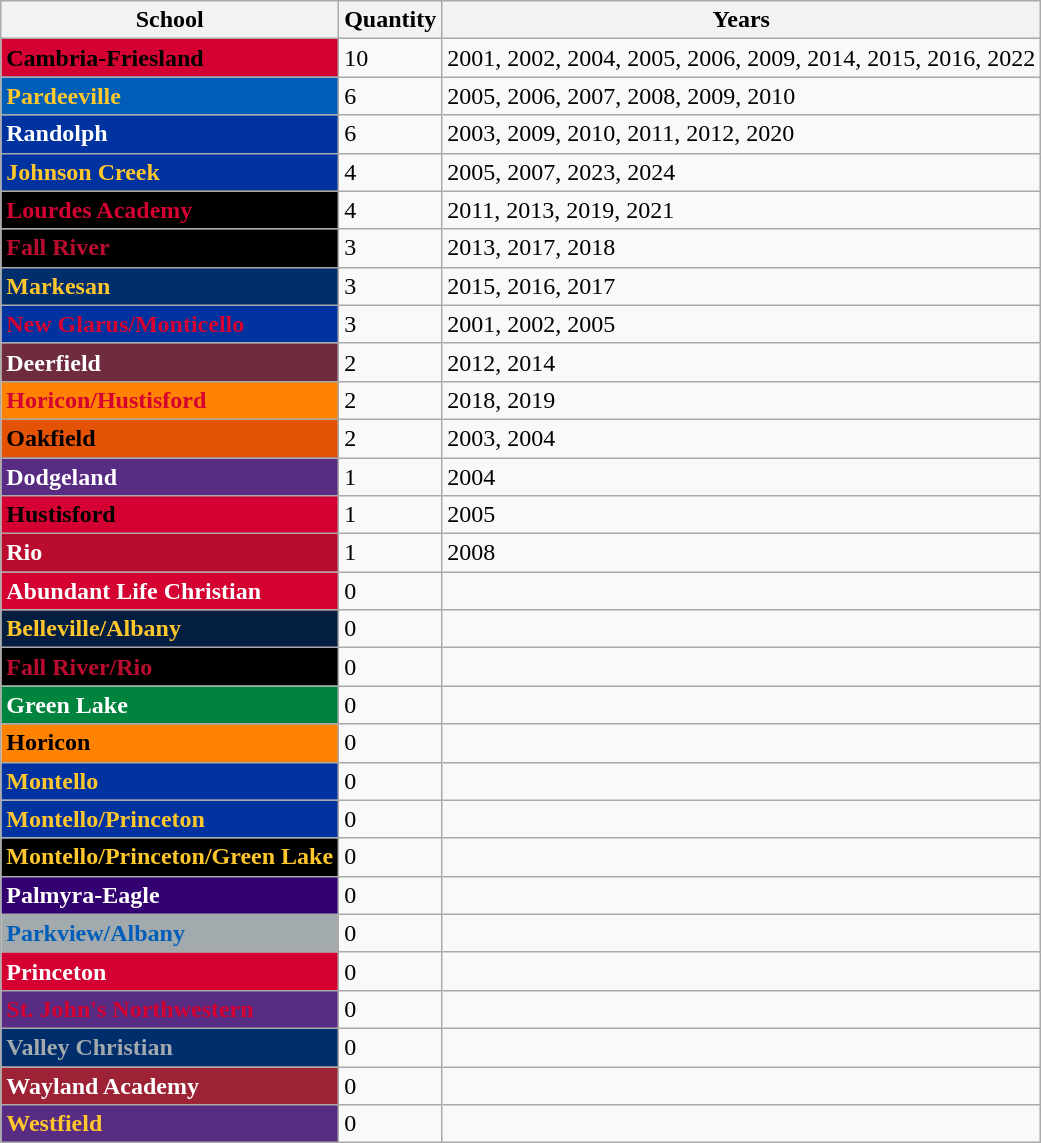<table class="wikitable">
<tr>
<th>School</th>
<th>Quantity</th>
<th>Years</th>
</tr>
<tr>
<td style="background: #d50032; color: black"><strong>Cambria-Friesland</strong></td>
<td>10</td>
<td>2001, 2002, 2004, 2005, 2006, 2009, 2014, 2015, 2016, 2022</td>
</tr>
<tr>
<td style="background: #005eb8; color: #ffc72c"><strong>Pardeeville</strong></td>
<td>6</td>
<td>2005, 2006, 2007, 2008, 2009, 2010</td>
</tr>
<tr>
<td style="background: #0032a0; color: white"><strong>Randolph</strong></td>
<td>6</td>
<td>2003, 2009, 2010, 2011, 2012, 2020</td>
</tr>
<tr>
<td style="background: #0032a0; color: #ffc72c"><strong>Johnson Creek</strong></td>
<td>4</td>
<td>2005, 2007, 2023, 2024</td>
</tr>
<tr>
<td style="background: black; color: #d50032"><strong>Lourdes Academy</strong></td>
<td>4</td>
<td>2011, 2013, 2019, 2021</td>
</tr>
<tr>
<td style="background: black; color: #ba0c2f"><strong>Fall River</strong></td>
<td>3</td>
<td>2013, 2017, 2018</td>
</tr>
<tr>
<td style="background: #002d6c; color: #ffc72c"><strong>Markesan</strong></td>
<td>3</td>
<td>2015, 2016, 2017</td>
</tr>
<tr>
<td style="background: #0032a0; color: #d50032"><strong>New Glarus/Monticello</strong></td>
<td>3</td>
<td>2001, 2002, 2005</td>
</tr>
<tr>
<td style="background: #6f2c3f; color: white"><strong>Deerfield</strong></td>
<td>2</td>
<td>2012, 2014</td>
</tr>
<tr>
<td style="background: #ff8200; color: #d50032"><strong>Horicon/Hustisford</strong></td>
<td>2</td>
<td>2018, 2019</td>
</tr>
<tr>
<td style="background: #e35205; color: black"><strong>Oakfield</strong></td>
<td>2</td>
<td>2003, 2004</td>
</tr>
<tr>
<td style="background: #582c83; color: white"><strong>Dodgeland</strong></td>
<td>1</td>
<td>2004</td>
</tr>
<tr>
<td style="background: #d50032; color: black"><strong>Hustisford</strong></td>
<td>1</td>
<td>2005</td>
</tr>
<tr>
<td style="background: #ba0c2f; color: white"><strong>Rio</strong></td>
<td>1</td>
<td>2008</td>
</tr>
<tr>
<td style="background: #d50032; color: white"><strong>Abundant Life Christian</strong></td>
<td>0</td>
<td></td>
</tr>
<tr>
<td style="background: #041e42; color: #ffc72c"><strong>Belleville/Albany</strong></td>
<td>0</td>
<td></td>
</tr>
<tr>
<td style="background: black; color: #ba0c2f"><strong>Fall River/Rio</strong></td>
<td>0</td>
<td></td>
</tr>
<tr>
<td style="background: #00843d; color: white"><strong>Green Lake</strong></td>
<td>0</td>
<td></td>
</tr>
<tr>
<td style="background: #ff8200; color: black"><strong>Horicon</strong></td>
<td>0</td>
<td></td>
</tr>
<tr>
<td style="background: #0032a0; color: #ffc72c"><strong>Montello</strong></td>
<td>0</td>
<td></td>
</tr>
<tr>
<td style="background: #0032a0; color: #ffc72c"><strong>Montello/Princeton</strong></td>
<td>0</td>
<td></td>
</tr>
<tr>
<td style="background: black; color: #ffc72c"><strong>Montello/Princeton/Green Lake</strong></td>
<td>0</td>
<td></td>
</tr>
<tr>
<td style="background: #330072; color: white"><strong>Palmyra-Eagle</strong></td>
<td>0</td>
<td></td>
</tr>
<tr>
<td style="background: #a2aaad; color: #005eb8"><strong>Parkview/Albany</strong></td>
<td>0</td>
<td></td>
</tr>
<tr>
<td style="background: #d50032; color: white"><strong>Princeton</strong></td>
<td>0</td>
<td></td>
</tr>
<tr>
<td style="background: #582c83; color: #d50032"><strong>St. John's Northwestern</strong></td>
<td>0</td>
<td></td>
</tr>
<tr>
<td style="background: #002d6c; color: #a2aaad"><strong>Valley Christian</strong></td>
<td>0</td>
<td></td>
</tr>
<tr>
<td style="background: #9d2235; color: white"><strong>Wayland Academy</strong></td>
<td>0</td>
<td></td>
</tr>
<tr>
<td style="background: #582c83; color: #ffc72c"><strong>Westfield</strong></td>
<td>0</td>
<td></td>
</tr>
</table>
